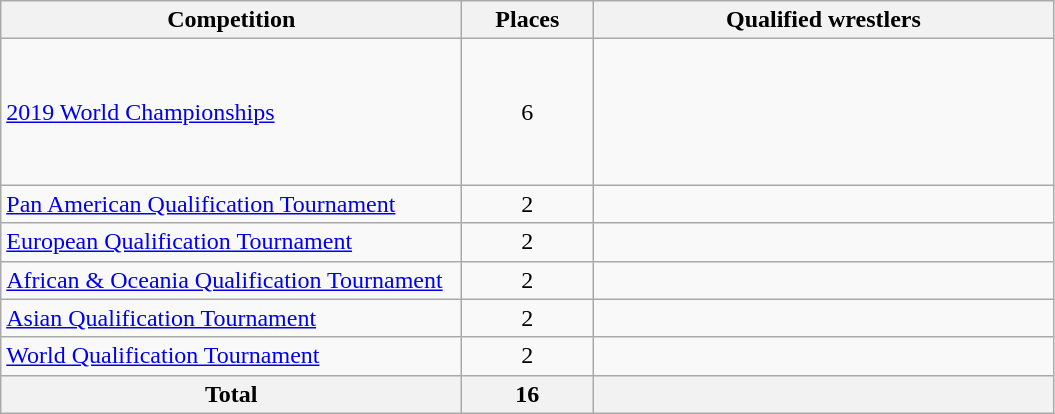<table class = "wikitable">
<tr>
<th width=300>Competition</th>
<th width=80>Places</th>
<th width=300>Qualified wrestlers</th>
</tr>
<tr>
<td><a href='#'>2019 World Championships</a></td>
<td align="center">6</td>
<td><br><br><br><br><br></td>
</tr>
<tr>
<td><a href='#'>Pan American Qualification Tournament</a></td>
<td align="center">2</td>
<td><br></td>
</tr>
<tr>
<td><a href='#'>European Qualification Tournament</a></td>
<td align="center">2</td>
<td><br></td>
</tr>
<tr>
<td><a href='#'>African & Oceania Qualification Tournament</a></td>
<td align="center">2</td>
<td><br></td>
</tr>
<tr>
<td><a href='#'>Asian Qualification Tournament</a></td>
<td align="center">2</td>
<td><br></td>
</tr>
<tr>
<td><a href='#'>World Qualification Tournament</a></td>
<td align="center">2</td>
<td><br></td>
</tr>
<tr>
<th>Total</th>
<th>16</th>
<th></th>
</tr>
</table>
